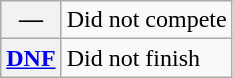<table class="wikitable">
<tr>
<th scope="row">—</th>
<td>Did not compete</td>
</tr>
<tr>
<th scope="row"><a href='#'>DNF</a></th>
<td>Did not finish</td>
</tr>
</table>
